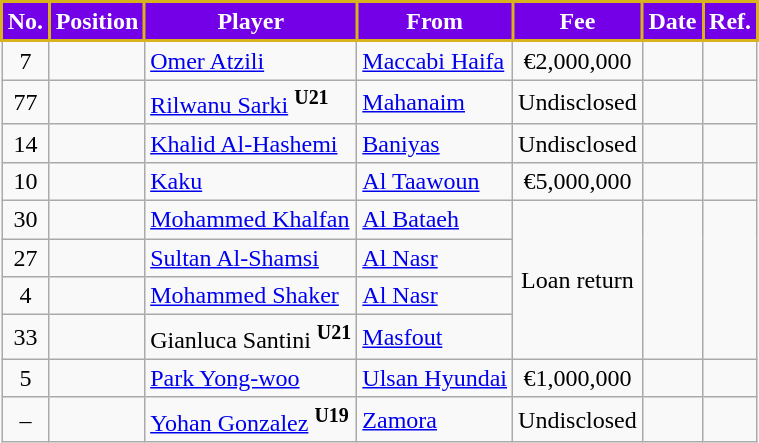<table class="wikitable" style="text-align:center;">
<tr>
<th style="color:#FFFFFF; background:#7300E6; border:2px solid #D8B31B;">No.</th>
<th style="color:#FFFFFF; background:#7300E6; border:2px solid #D8B31B;">Position</th>
<th style="color:#FFFFFF; background:#7300E6; border:2px solid #D8B31B;">Player</th>
<th style="color:#FFFFFF; background:#7300E6; border:2px solid #D8B31B;">From</th>
<th style="color:#FFFFFF; background:#7300E6; border:2px solid #D8B31B;">Fee</th>
<th style="color:#FFFFFF; background:#7300E6; border:2px solid #D8B31B;">Date</th>
<th style="color:#FFFFFF; background:#7300E6; border:2px solid #D8B31B;">Ref.</th>
</tr>
<tr>
<td>7</td>
<td></td>
<td align=left> <a href='#'>Omer Atzili</a></td>
<td align=left> <a href='#'>Maccabi Haifa</a></td>
<td>€2,000,000</td>
<td></td>
<td></td>
</tr>
<tr>
<td>77</td>
<td></td>
<td align=left> <a href='#'>Rilwanu Sarki</a> <sup><strong>U21</strong></sup></td>
<td align=left> <a href='#'>Mahanaim</a></td>
<td>Undisclosed</td>
<td></td>
<td></td>
</tr>
<tr>
<td>14</td>
<td></td>
<td align=left> <a href='#'>Khalid Al-Hashemi</a></td>
<td align=left> <a href='#'>Baniyas</a></td>
<td>Undisclosed</td>
<td></td>
<td></td>
</tr>
<tr>
<td>10</td>
<td></td>
<td align=left> <a href='#'>Kaku</a></td>
<td align=left> <a href='#'>Al Taawoun</a></td>
<td>€5,000,000</td>
<td></td>
<td></td>
</tr>
<tr>
<td>30</td>
<td></td>
<td align=left> <a href='#'>Mohammed Khalfan</a></td>
<td align=left> <a href='#'>Al Bataeh</a></td>
<td rowspan=4>Loan return</td>
<td rowspan=4></td>
</tr>
<tr>
<td>27</td>
<td></td>
<td align=left> <a href='#'>Sultan Al-Shamsi</a></td>
<td align=left> <a href='#'>Al Nasr</a></td>
</tr>
<tr>
<td>4</td>
<td></td>
<td align=left> <a href='#'>Mohammed Shaker</a></td>
<td align=left> <a href='#'>Al Nasr</a></td>
</tr>
<tr>
<td>33</td>
<td></td>
<td align=left> Gianluca Santini <sup><strong>U21</strong></sup></td>
<td align=left> <a href='#'>Masfout</a></td>
</tr>
<tr>
<td>5</td>
<td></td>
<td align=left> <a href='#'>Park Yong-woo</a></td>
<td align=left> <a href='#'>Ulsan Hyundai</a></td>
<td>€1,000,000</td>
<td></td>
<td></td>
</tr>
<tr>
<td>–</td>
<td></td>
<td align=left> <a href='#'>Yohan Gonzalez</a> <sup><strong>U19</strong></sup></td>
<td align=left> <a href='#'>Zamora</a></td>
<td>Undisclosed</td>
<td></td>
<td></td>
</tr>
</table>
